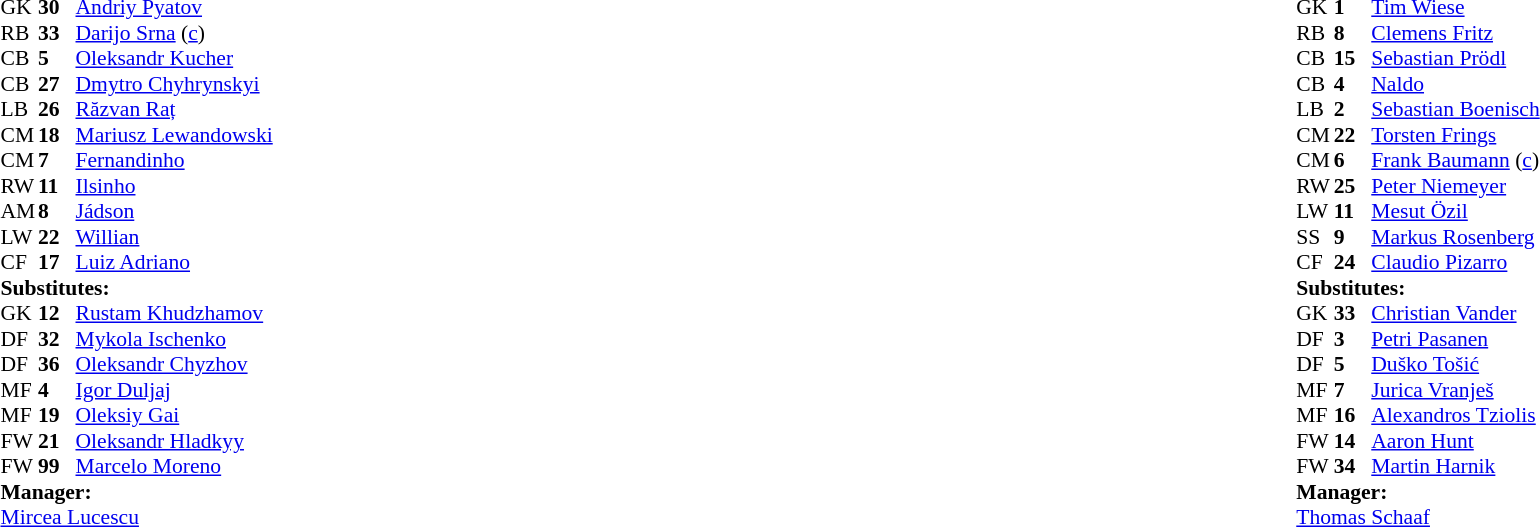<table width="100%">
<tr>
<td valign="top" width="40%"><br><table style="font-size:90%" cellspacing="0" cellpadding="0">
<tr>
<th width=25></th>
<th width=25></th>
</tr>
<tr>
<td>GK</td>
<td><strong>30</strong></td>
<td> <a href='#'>Andriy Pyatov</a></td>
</tr>
<tr>
<td>RB</td>
<td><strong>33</strong></td>
<td> <a href='#'>Darijo Srna</a> (<a href='#'>c</a>)</td>
<td></td>
</tr>
<tr>
<td>CB</td>
<td><strong>5</strong></td>
<td> <a href='#'>Oleksandr Kucher</a></td>
</tr>
<tr>
<td>CB</td>
<td><strong>27</strong></td>
<td> <a href='#'>Dmytro Chyhrynskyi</a></td>
</tr>
<tr>
<td>LB</td>
<td><strong>26</strong></td>
<td> <a href='#'>Răzvan Raț</a></td>
</tr>
<tr>
<td>CM</td>
<td><strong>18</strong></td>
<td> <a href='#'>Mariusz Lewandowski</a></td>
<td></td>
</tr>
<tr>
<td>CM</td>
<td><strong>7</strong></td>
<td> <a href='#'>Fernandinho</a></td>
</tr>
<tr>
<td>RW</td>
<td><strong>11</strong></td>
<td> <a href='#'>Ilsinho</a></td>
<td></td>
<td></td>
</tr>
<tr>
<td>AM</td>
<td><strong>8</strong></td>
<td> <a href='#'>Jádson</a></td>
<td></td>
<td></td>
</tr>
<tr>
<td>LW</td>
<td><strong>22</strong></td>
<td> <a href='#'>Willian</a></td>
</tr>
<tr>
<td>CF</td>
<td><strong>17</strong></td>
<td> <a href='#'>Luiz Adriano</a></td>
<td></td>
<td></td>
</tr>
<tr>
<td colspan=3><strong>Substitutes:</strong></td>
</tr>
<tr>
<td>GK</td>
<td><strong>12</strong></td>
<td> <a href='#'>Rustam Khudzhamov</a></td>
</tr>
<tr>
<td>DF</td>
<td><strong>32</strong></td>
<td> <a href='#'>Mykola Ischenko</a></td>
</tr>
<tr>
<td>DF</td>
<td><strong>36</strong></td>
<td> <a href='#'>Oleksandr Chyzhov</a></td>
</tr>
<tr>
<td>MF</td>
<td><strong>4</strong></td>
<td> <a href='#'>Igor Duljaj</a></td>
<td></td>
<td></td>
</tr>
<tr>
<td>MF</td>
<td><strong>19</strong></td>
<td> <a href='#'>Oleksiy Gai</a></td>
<td></td>
<td></td>
</tr>
<tr>
<td>FW</td>
<td><strong>21</strong></td>
<td> <a href='#'>Oleksandr Hladkyy</a></td>
<td></td>
<td></td>
</tr>
<tr>
<td>FW</td>
<td><strong>99</strong></td>
<td> <a href='#'>Marcelo Moreno</a></td>
</tr>
<tr>
<td colspan=3><strong>Manager:</strong></td>
</tr>
<tr>
<td colspan=4> <a href='#'>Mircea Lucescu</a></td>
</tr>
</table>
</td>
<td valign="top"></td>
<td valign="top" width="50%"><br><table style="font-size: 90%; margin: auto;" cellspacing="0" cellpadding="0">
<tr>
<th width=25></th>
<th width=25></th>
</tr>
<tr>
<td>GK</td>
<td><strong>1</strong></td>
<td> <a href='#'>Tim Wiese</a></td>
</tr>
<tr>
<td>RB</td>
<td><strong>8</strong></td>
<td> <a href='#'>Clemens Fritz</a></td>
<td></td>
<td></td>
</tr>
<tr>
<td>CB</td>
<td><strong>15</strong></td>
<td> <a href='#'>Sebastian Prödl</a></td>
</tr>
<tr>
<td>CB</td>
<td><strong>4</strong></td>
<td> <a href='#'>Naldo</a></td>
</tr>
<tr>
<td>LB</td>
<td><strong>2</strong></td>
<td> <a href='#'>Sebastian Boenisch</a></td>
<td></td>
</tr>
<tr>
<td>CM</td>
<td><strong>22</strong></td>
<td> <a href='#'>Torsten Frings</a></td>
<td></td>
</tr>
<tr>
<td>CM</td>
<td><strong>6</strong></td>
<td> <a href='#'>Frank Baumann</a> (<a href='#'>c</a>)</td>
</tr>
<tr>
<td>RW</td>
<td><strong>25</strong></td>
<td> <a href='#'>Peter Niemeyer</a></td>
<td></td>
<td></td>
</tr>
<tr>
<td>LW</td>
<td><strong>11</strong></td>
<td> <a href='#'>Mesut Özil</a></td>
</tr>
<tr>
<td>SS</td>
<td><strong>9</strong></td>
<td> <a href='#'>Markus Rosenberg</a></td>
<td></td>
<td></td>
</tr>
<tr>
<td>CF</td>
<td><strong>24</strong></td>
<td> <a href='#'>Claudio Pizarro</a></td>
</tr>
<tr>
<td colspan=3><strong>Substitutes:</strong></td>
</tr>
<tr>
<td>GK</td>
<td><strong>33</strong></td>
<td> <a href='#'>Christian Vander</a></td>
</tr>
<tr>
<td>DF</td>
<td><strong>3</strong></td>
<td> <a href='#'>Petri Pasanen</a></td>
<td></td>
<td></td>
</tr>
<tr>
<td>DF</td>
<td><strong>5</strong></td>
<td> <a href='#'>Duško Tošić</a></td>
</tr>
<tr>
<td>MF</td>
<td><strong>7</strong></td>
<td> <a href='#'>Jurica Vranješ</a></td>
</tr>
<tr>
<td>MF</td>
<td><strong>16</strong></td>
<td> <a href='#'>Alexandros Tziolis</a></td>
<td></td>
<td></td>
</tr>
<tr>
<td>FW</td>
<td><strong>14</strong></td>
<td> <a href='#'>Aaron Hunt</a></td>
<td></td>
<td></td>
</tr>
<tr>
<td>FW</td>
<td><strong>34</strong></td>
<td> <a href='#'>Martin Harnik</a></td>
</tr>
<tr>
<td colspan=3><strong>Manager:</strong></td>
</tr>
<tr>
<td colspan=4> <a href='#'>Thomas Schaaf</a></td>
</tr>
</table>
</td>
</tr>
</table>
